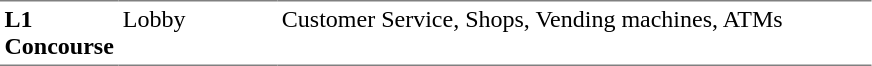<table table border=0 cellspacing=0 cellpadding=3>
<tr>
<td style="border-bottom:solid 1px gray; border-top:solid 1px gray;" valign=top width=50><strong>L1<br>Concourse</strong></td>
<td style="border-bottom:solid 1px gray; border-top:solid 1px gray;" valign=top width=100>Lobby</td>
<td style="border-bottom:solid 1px gray; border-top:solid 1px gray;" valign=top width=390>Customer Service, Shops, Vending machines, ATMs</td>
</tr>
</table>
